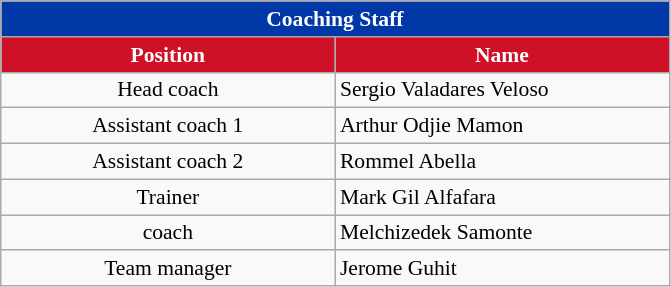<table class="wikitable" style="font-size:90%">
<tr>
<th colspan="5" style="background:#0038A8; color: #FFFFFF; text-align: center">Coaching Staff</th>
</tr>
<tr>
<th style="width:15em; background:#CE1126; color: #FFFFFF;">Position</th>
<th style="width:15em; background:#CE1126; color: #FFFFFF;">Name</th>
</tr>
<tr>
<td align="center">Head coach</td>
<td> Sergio Valadares Veloso</td>
</tr>
<tr>
<td align="center">Assistant coach 1</td>
<td> Arthur Odjie Mamon</td>
</tr>
<tr>
<td align="center">Assistant coach 2</td>
<td> Rommel Abella</td>
</tr>
<tr>
<td align="center">Trainer</td>
<td> Mark Gil Alfafara</td>
</tr>
<tr>
<td align="center"> coach</td>
<td> Melchizedek Samonte</td>
</tr>
<tr>
<td align="center">Team manager</td>
<td> Jerome Guhit</td>
</tr>
</table>
